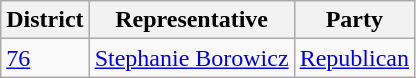<table class="wikitable">
<tr>
<th>District</th>
<th>Representative</th>
<th>Party</th>
</tr>
<tr>
<td><a href='#'>76</a></td>
<td><a href='#'>Stephanie Borowicz</a></td>
<td><a href='#'>Republican</a></td>
</tr>
</table>
